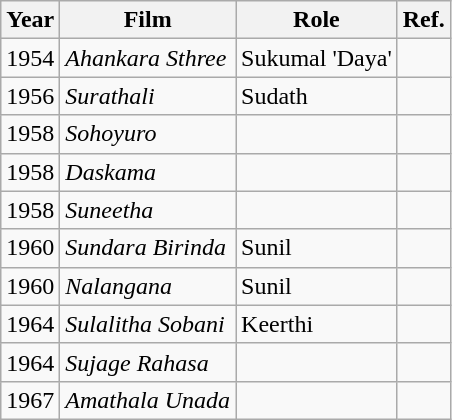<table class="wikitable">
<tr>
<th>Year</th>
<th>Film</th>
<th>Role</th>
<th>Ref.</th>
</tr>
<tr>
<td>1954</td>
<td><em>Ahankara Sthree</em></td>
<td>Sukumal 'Daya'</td>
<td></td>
</tr>
<tr>
<td>1956</td>
<td><em>Surathali</em></td>
<td>Sudath</td>
<td></td>
</tr>
<tr>
<td>1958</td>
<td><em>Sohoyuro</em></td>
<td></td>
<td></td>
</tr>
<tr>
<td>1958</td>
<td><em>Daskama</em></td>
<td></td>
<td></td>
</tr>
<tr>
<td>1958</td>
<td><em>Suneetha</em></td>
<td></td>
<td></td>
</tr>
<tr>
<td>1960</td>
<td><em>Sundara Birinda</em></td>
<td>Sunil</td>
<td></td>
</tr>
<tr>
<td>1960</td>
<td><em>Nalangana</em></td>
<td>Sunil</td>
<td></td>
</tr>
<tr>
<td>1964</td>
<td><em>Sulalitha Sobani</em></td>
<td>Keerthi</td>
<td></td>
</tr>
<tr>
<td>1964</td>
<td><em>Sujage Rahasa</em></td>
<td></td>
<td></td>
</tr>
<tr>
<td>1967</td>
<td><em>Amathala Unada</em></td>
<td></td>
<td></td>
</tr>
</table>
